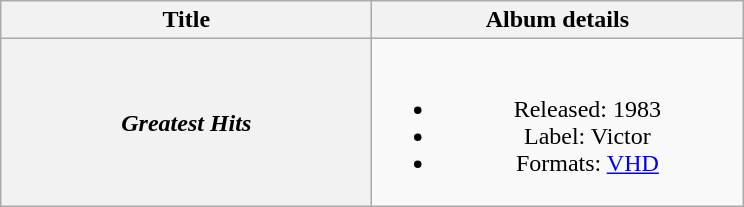<table class="wikitable plainrowheaders" style="text-align:center;">
<tr>
<th scope="col" style="width:15em;">Title</th>
<th scope="col" style="width:15em;">Album details</th>
</tr>
<tr>
<th scope="row"><em>Greatest Hits</em></th>
<td><br><ul><li>Released: 1983</li><li>Label: Victor</li><li>Formats: <a href='#'>VHD</a></li></ul></td>
</tr>
</table>
